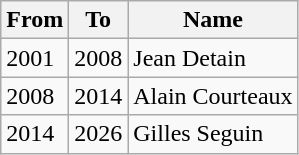<table class="wikitable">
<tr>
<th>From</th>
<th>To</th>
<th>Name</th>
</tr>
<tr>
<td>2001</td>
<td>2008</td>
<td>Jean Detain</td>
</tr>
<tr>
<td>2008</td>
<td>2014</td>
<td>Alain Courteaux</td>
</tr>
<tr>
<td>2014</td>
<td>2026</td>
<td>Gilles Seguin</td>
</tr>
</table>
